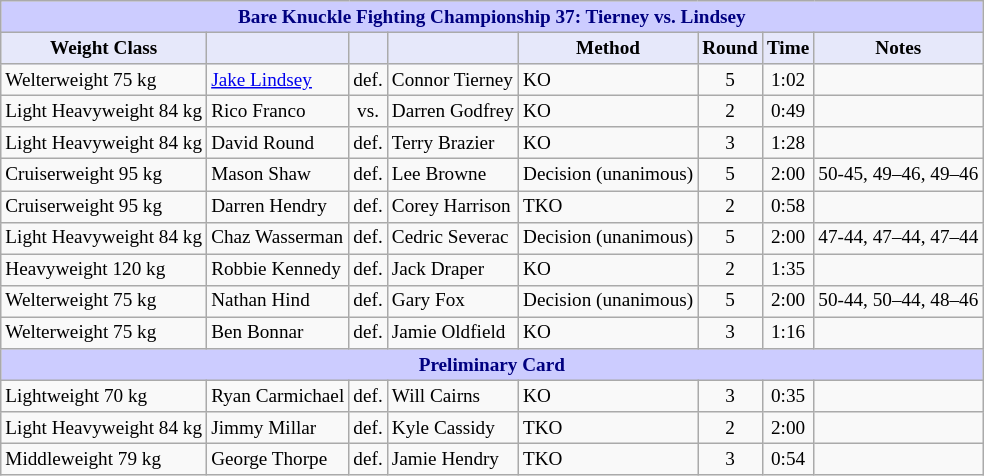<table class="wikitable" style="font-size: 80%;">
<tr>
<th colspan="8" style="background-color: #ccf; color: #000080; text-align: center;"><strong>Bare Knuckle Fighting Championship 37: Tierney vs. Lindsey</strong></th>
</tr>
<tr>
<th colspan="1" style="background-color: #E6E8FA; color: #000000; text-align: center;">Weight Class</th>
<th colspan="1" style="background-color: #E6E8FA; color: #000000; text-align: center;"></th>
<th colspan="1" style="background-color: #E6E8FA; color: #000000; text-align: center;"></th>
<th colspan="1" style="background-color: #E6E8FA; color: #000000; text-align: center;"></th>
<th colspan="1" style="background-color: #E6E8FA; color: #000000; text-align: center;">Method</th>
<th colspan="1" style="background-color: #E6E8FA; color: #000000; text-align: center;">Round</th>
<th colspan="1" style="background-color: #E6E8FA; color: #000000; text-align: center;">Time</th>
<th colspan="1" style="background-color: #E6E8FA; color: #000000; text-align: center;">Notes</th>
</tr>
<tr>
<td>Welterweight 75 kg</td>
<td> <a href='#'>Jake Lindsey</a></td>
<td align=center>def.</td>
<td> Connor Tierney</td>
<td>KO</td>
<td align=center>5</td>
<td align=center>1:02</td>
<td></td>
</tr>
<tr>
<td>Light Heavyweight 84 kg</td>
<td> Rico Franco</td>
<td align=center>vs.</td>
<td> Darren Godfrey</td>
<td>KO</td>
<td align=center>2</td>
<td align=center>0:49</td>
<td></td>
</tr>
<tr>
<td>Light Heavyweight 84 kg</td>
<td> David Round</td>
<td align=center>def.</td>
<td> Terry Brazier</td>
<td>KO</td>
<td align=center>3</td>
<td align=center>1:28</td>
<td></td>
</tr>
<tr>
<td>Cruiserweight 95 kg</td>
<td> Mason Shaw</td>
<td align=center>def.</td>
<td> Lee Browne</td>
<td>Decision (unanimous)</td>
<td align=center>5</td>
<td align=center>2:00</td>
<td>50-45, 49–46, 49–46</td>
</tr>
<tr>
<td>Cruiserweight 95 kg</td>
<td> Darren Hendry</td>
<td align=center>def.</td>
<td> Corey Harrison</td>
<td>TKO</td>
<td align=center>2</td>
<td align=center>0:58</td>
<td></td>
</tr>
<tr>
<td>Light Heavyweight 84 kg</td>
<td> Chaz Wasserman</td>
<td align=center>def.</td>
<td> Cedric Severac</td>
<td>Decision (unanimous)</td>
<td align=center>5</td>
<td align=center>2:00</td>
<td>47-44, 47–44, 47–44</td>
</tr>
<tr>
<td>Heavyweight 120 kg</td>
<td> Robbie Kennedy</td>
<td align=center>def.</td>
<td> Jack Draper</td>
<td>KO</td>
<td align=center>2</td>
<td align=center>1:35</td>
<td></td>
</tr>
<tr>
<td>Welterweight 75 kg</td>
<td> Nathan Hind</td>
<td align=center>def.</td>
<td> Gary Fox</td>
<td>Decision (unanimous)</td>
<td align=center>5</td>
<td align=center>2:00</td>
<td>50-44, 50–44, 48–46</td>
</tr>
<tr>
<td>Welterweight 75 kg</td>
<td> Ben Bonnar</td>
<td align=center>def.</td>
<td> Jamie Oldfield</td>
<td>KO</td>
<td align=center>3</td>
<td align=center>1:16</td>
<td></td>
</tr>
<tr>
<th colspan="8" style="background-color: #ccf; color: #000080; text-align: center;"><strong>Preliminary Card</strong></th>
</tr>
<tr>
<td>Lightweight 70 kg</td>
<td> Ryan Carmichael</td>
<td align=center>def.</td>
<td> Will Cairns</td>
<td>KO</td>
<td align=center>3</td>
<td align=center>0:35</td>
<td></td>
</tr>
<tr>
<td>Light Heavyweight 84 kg</td>
<td> Jimmy Millar</td>
<td align=center>def.</td>
<td> Kyle Cassidy</td>
<td>TKO</td>
<td align=center>2</td>
<td align=center>2:00</td>
<td></td>
</tr>
<tr>
<td>Middleweight 79 kg</td>
<td> George Thorpe</td>
<td align=center>def.</td>
<td> Jamie Hendry</td>
<td>TKO</td>
<td align=center>3</td>
<td align=center>0:54</td>
<td></td>
</tr>
</table>
